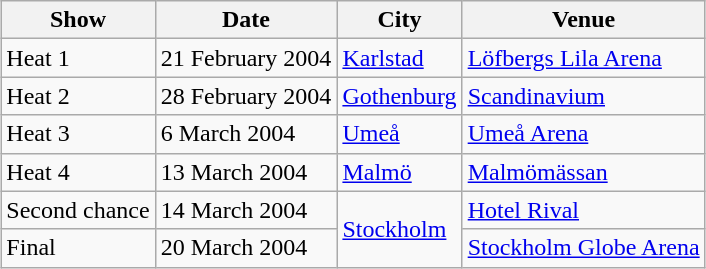<table class="wikitable" style="margin: 1em auto 1em auto;">
<tr>
<th>Show</th>
<th>Date</th>
<th>City</th>
<th>Venue</th>
</tr>
<tr>
<td>Heat 1</td>
<td>21 February 2004</td>
<td><a href='#'>Karlstad</a></td>
<td><a href='#'>Löfbergs Lila Arena</a></td>
</tr>
<tr>
<td>Heat 2</td>
<td>28 February 2004</td>
<td><a href='#'>Gothenburg</a></td>
<td><a href='#'>Scandinavium</a></td>
</tr>
<tr>
<td>Heat 3</td>
<td>6 March 2004</td>
<td><a href='#'>Umeå</a></td>
<td><a href='#'>Umeå Arena</a></td>
</tr>
<tr>
<td>Heat 4</td>
<td>13 March 2004</td>
<td><a href='#'>Malmö</a></td>
<td><a href='#'>Malmömässan</a></td>
</tr>
<tr>
<td>Second chance</td>
<td>14 March 2004</td>
<td rowspan="2"><a href='#'>Stockholm</a></td>
<td><a href='#'>Hotel Rival</a></td>
</tr>
<tr>
<td>Final</td>
<td>20 March 2004</td>
<td><a href='#'>Stockholm Globe Arena</a></td>
</tr>
</table>
